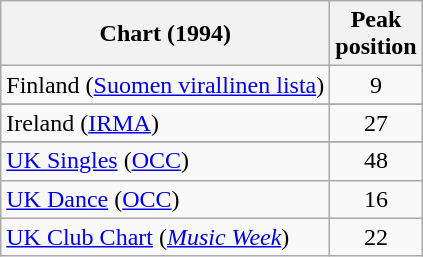<table class="wikitable sortable">
<tr>
<th>Chart (1994)</th>
<th>Peak<br>position</th>
</tr>
<tr>
<td>Finland (<a href='#'>Suomen virallinen lista</a>)</td>
<td align="center">9</td>
</tr>
<tr>
</tr>
<tr>
<td>Ireland (<a href='#'>IRMA</a>)</td>
<td align="center">27</td>
</tr>
<tr>
</tr>
<tr>
</tr>
<tr>
</tr>
<tr>
<td><a href='#'>UK Singles</a> (<a href='#'>OCC</a>)</td>
<td align="center">48</td>
</tr>
<tr>
<td><a href='#'>UK Dance</a> (<a href='#'>OCC</a>)</td>
<td align="center">16</td>
</tr>
<tr>
<td><a href='#'>UK Club Chart</a> (<em><a href='#'>Music Week</a></em>)</td>
<td align="center">22</td>
</tr>
</table>
